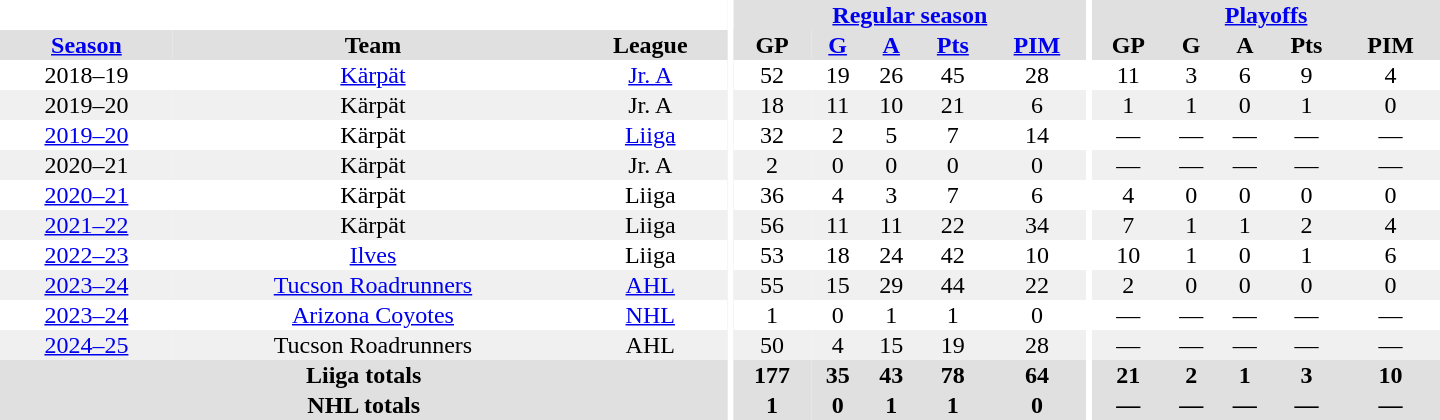<table border="0" cellpadding="1" cellspacing="0" style="text-align:center; width:60em;">
<tr bgcolor="#e0e0e0">
<th colspan="3" bgcolor="#ffffff"></th>
<th rowspan="99" bgcolor="#ffffff"></th>
<th colspan="5"><a href='#'>Regular season</a></th>
<th rowspan="99" bgcolor="#ffffff"></th>
<th colspan="5"><a href='#'>Playoffs</a></th>
</tr>
<tr bgcolor="#e0e0e0">
<th><a href='#'>Season</a></th>
<th>Team</th>
<th>League</th>
<th>GP</th>
<th><a href='#'>G</a></th>
<th><a href='#'>A</a></th>
<th><a href='#'>Pts</a></th>
<th><a href='#'>PIM</a></th>
<th>GP</th>
<th>G</th>
<th>A</th>
<th>Pts</th>
<th>PIM</th>
</tr>
<tr>
<td>2018–19</td>
<td><a href='#'>Kärpät</a></td>
<td><a href='#'>Jr. A</a></td>
<td>52</td>
<td>19</td>
<td>26</td>
<td>45</td>
<td>28</td>
<td>11</td>
<td>3</td>
<td>6</td>
<td>9</td>
<td>4</td>
</tr>
<tr bgcolor="f0f0f0">
<td>2019–20</td>
<td>Kärpät</td>
<td>Jr. A</td>
<td>18</td>
<td>11</td>
<td>10</td>
<td>21</td>
<td>6</td>
<td>1</td>
<td>1</td>
<td>0</td>
<td>1</td>
<td>0</td>
</tr>
<tr>
<td><a href='#'>2019–20</a></td>
<td>Kärpät</td>
<td><a href='#'>Liiga</a></td>
<td>32</td>
<td>2</td>
<td>5</td>
<td>7</td>
<td>14</td>
<td>—</td>
<td>—</td>
<td>—</td>
<td>—</td>
<td>—</td>
</tr>
<tr bgcolor="f0f0f0">
<td>2020–21</td>
<td>Kärpät</td>
<td>Jr. A</td>
<td>2</td>
<td>0</td>
<td>0</td>
<td>0</td>
<td>0</td>
<td>—</td>
<td>—</td>
<td>—</td>
<td>—</td>
<td>—</td>
</tr>
<tr>
<td><a href='#'>2020–21</a></td>
<td>Kärpät</td>
<td>Liiga</td>
<td>36</td>
<td>4</td>
<td>3</td>
<td>7</td>
<td>6</td>
<td>4</td>
<td>0</td>
<td>0</td>
<td>0</td>
<td>0</td>
</tr>
<tr bgcolor="f0f0f0">
<td><a href='#'>2021–22</a></td>
<td>Kärpät</td>
<td>Liiga</td>
<td>56</td>
<td>11</td>
<td>11</td>
<td>22</td>
<td>34</td>
<td>7</td>
<td>1</td>
<td>1</td>
<td>2</td>
<td>4</td>
</tr>
<tr>
<td><a href='#'>2022–23</a></td>
<td><a href='#'>Ilves</a></td>
<td>Liiga</td>
<td>53</td>
<td>18</td>
<td>24</td>
<td>42</td>
<td>10</td>
<td>10</td>
<td>1</td>
<td>0</td>
<td>1</td>
<td>6</td>
</tr>
<tr bgcolor="f0f0f0">
<td><a href='#'>2023–24</a></td>
<td><a href='#'>Tucson Roadrunners</a></td>
<td><a href='#'>AHL</a></td>
<td>55</td>
<td>15</td>
<td>29</td>
<td>44</td>
<td>22</td>
<td>2</td>
<td>0</td>
<td>0</td>
<td>0</td>
<td>0</td>
</tr>
<tr>
<td><a href='#'>2023–24</a></td>
<td><a href='#'>Arizona Coyotes</a></td>
<td><a href='#'>NHL</a></td>
<td>1</td>
<td>0</td>
<td>1</td>
<td>1</td>
<td>0</td>
<td>—</td>
<td>—</td>
<td>—</td>
<td>—</td>
<td>—</td>
</tr>
<tr bgcolor="f0f0f0">
<td><a href='#'>2024–25</a></td>
<td>Tucson Roadrunners</td>
<td>AHL</td>
<td>50</td>
<td>4</td>
<td>15</td>
<td>19</td>
<td>28</td>
<td>—</td>
<td>—</td>
<td>—</td>
<td>—</td>
<td>—</td>
</tr>
<tr bgcolor="#e0e0e0">
<th colspan="3">Liiga totals</th>
<th>177</th>
<th>35</th>
<th>43</th>
<th>78</th>
<th>64</th>
<th>21</th>
<th>2</th>
<th>1</th>
<th>3</th>
<th>10</th>
</tr>
<tr bgcolor="#e0e0e0">
<th colspan="3">NHL totals</th>
<th>1</th>
<th>0</th>
<th>1</th>
<th>1</th>
<th>0</th>
<th>—</th>
<th>—</th>
<th>—</th>
<th>—</th>
<th>—</th>
</tr>
</table>
